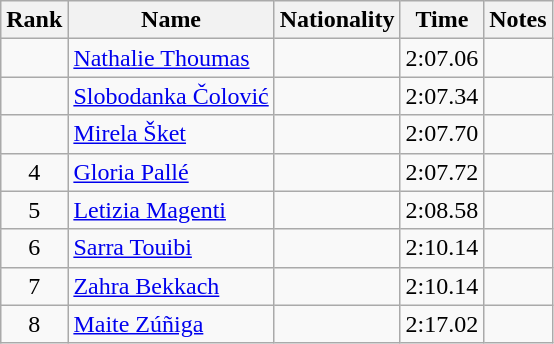<table class="wikitable sortable" style="text-align:center">
<tr>
<th>Rank</th>
<th>Name</th>
<th>Nationality</th>
<th>Time</th>
<th>Notes</th>
</tr>
<tr>
<td></td>
<td align=left><a href='#'>Nathalie Thoumas</a></td>
<td align=left></td>
<td>2:07.06</td>
<td></td>
</tr>
<tr>
<td></td>
<td align=left><a href='#'>Slobodanka Čolović</a></td>
<td align=left></td>
<td>2:07.34</td>
<td></td>
</tr>
<tr>
<td></td>
<td align=left><a href='#'>Mirela Šket</a></td>
<td align=left></td>
<td>2:07.70</td>
<td></td>
</tr>
<tr>
<td>4</td>
<td align=left><a href='#'>Gloria Pallé</a></td>
<td align=left></td>
<td>2:07.72</td>
<td></td>
</tr>
<tr>
<td>5</td>
<td align=left><a href='#'>Letizia Magenti</a></td>
<td align=left></td>
<td>2:08.58</td>
<td></td>
</tr>
<tr>
<td>6</td>
<td align=left><a href='#'>Sarra Touibi</a></td>
<td align=left></td>
<td>2:10.14</td>
<td></td>
</tr>
<tr>
<td>7</td>
<td align=left><a href='#'>Zahra Bekkach</a></td>
<td align=left></td>
<td>2:10.14</td>
<td></td>
</tr>
<tr>
<td>8</td>
<td align=left><a href='#'>Maite Zúñiga</a></td>
<td align=left></td>
<td>2:17.02</td>
<td></td>
</tr>
</table>
